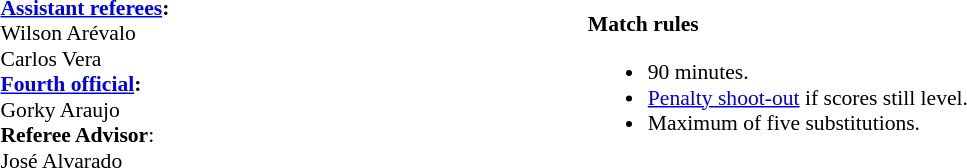<table width=100% style="font-size:90%">
<tr>
<td><br><strong><a href='#'>Assistant referees</a>:</strong>
<br>Wilson Arévalo
<br>Carlos Vera
<br><strong><a href='#'>Fourth official</a>:</strong>
<br>Gorky Araujo
<br><strong>Referee Advisor</strong>:
<br>José Alvarado</td>
<td><br><strong>Match rules</strong><ul><li>90 minutes.</li><li><a href='#'>Penalty shoot-out</a> if scores still level.</li><li>Maximum of five substitutions.</li></ul></td>
</tr>
</table>
